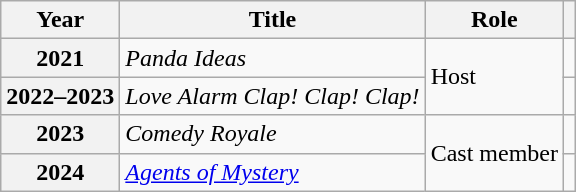<table class="wikitable plainrowheaders sortable">
<tr>
<th scope="col">Year</th>
<th scope="col">Title</th>
<th scope="col">Role</th>
<th class="unsortable" scope="col"></th>
</tr>
<tr>
<th scope="row">2021</th>
<td><em>Panda Ideas</em></td>
<td rowspan="2">Host</td>
<td style="text-align:center"></td>
</tr>
<tr>
<th scope="row">2022–2023</th>
<td><em>Love Alarm Clap! Clap! Clap!</em></td>
<td style="text-align:center"></td>
</tr>
<tr>
<th scope="row">2023</th>
<td><em>Comedy Royale</em></td>
<td rowspan="2">Cast member</td>
<td style="text-align:center"></td>
</tr>
<tr>
<th scope="row">2024</th>
<td><em><a href='#'>Agents of Mystery</a></em></td>
<td style="text-align:center"></td>
</tr>
</table>
